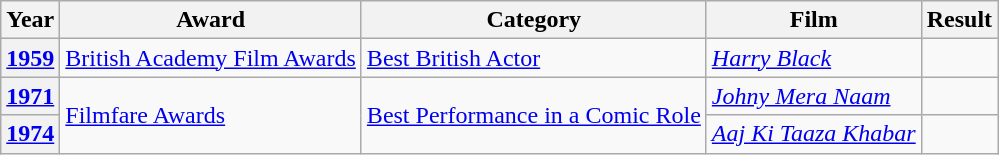<table class=wikitable>
<tr>
<th>Year</th>
<th>Award</th>
<th>Category</th>
<th>Film</th>
<th>Result</th>
</tr>
<tr>
<th><a href='#'>1959</a></th>
<td><a href='#'>British Academy Film Awards</a></td>
<td><a href='#'>Best British Actor</a></td>
<td><em><a href='#'>Harry Black</a></em></td>
<td></td>
</tr>
<tr>
<th><a href='#'>1971</a></th>
<td rowspan="2"><a href='#'>Filmfare Awards</a></td>
<td rowspan="2"><a href='#'>Best Performance in a Comic Role</a></td>
<td><em><a href='#'>Johny Mera Naam</a></em></td>
<td></td>
</tr>
<tr>
<th><a href='#'>1974</a></th>
<td><em><a href='#'>Aaj Ki Taaza Khabar</a></em></td>
<td></td>
</tr>
</table>
